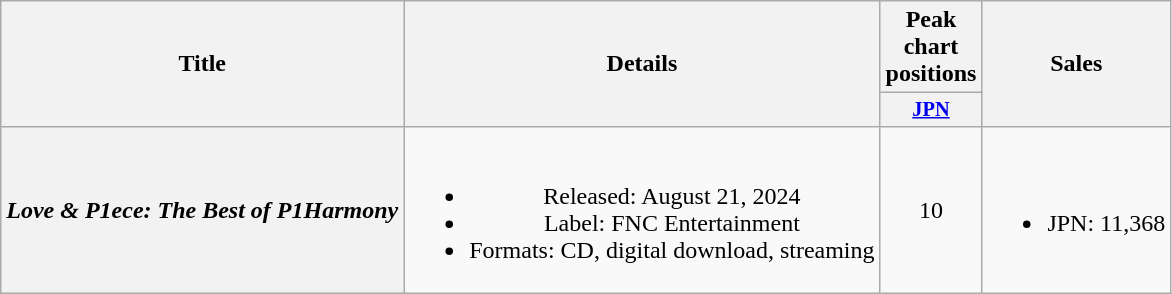<table class="wikitable plainrowheaders" style="text-align:center">
<tr>
<th scope="col" rowspan="2">Title</th>
<th scope="col" rowspan="2">Details</th>
<th scope="col" colspan="1">Peak chart positions</th>
<th scope="col" rowspan="2">Sales</th>
</tr>
<tr>
<th scope="col" style="width:2.8em;font-size:85%"><a href='#'>JPN</a><br></th>
</tr>
<tr>
<th scope="row"><em>Love & P1ece: The Best of P1Harmony</em></th>
<td><br><ul><li>Released: August 21, 2024</li><li>Label: FNC Entertainment</li><li>Formats: CD, digital download, streaming</li></ul></td>
<td>10</td>
<td><br><ul><li>JPN: 11,368</li></ul></td>
</tr>
</table>
